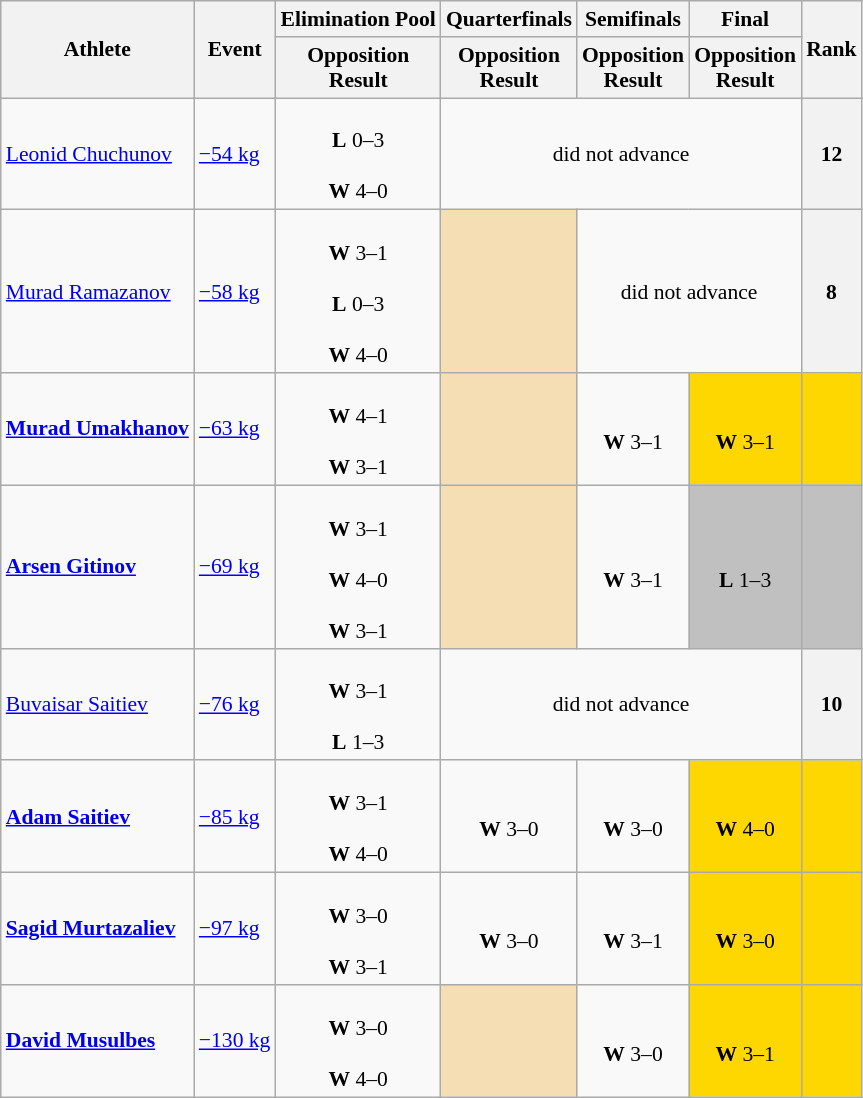<table class="wikitable" style="font-size:90%">
<tr>
<th rowspan="2">Athlete</th>
<th rowspan="2">Event</th>
<th>Elimination Pool</th>
<th>Quarterfinals</th>
<th>Semifinals</th>
<th>Final</th>
<th rowspan="2">Rank</th>
</tr>
<tr>
<th>Opposition<br>Result</th>
<th>Opposition<br>Result</th>
<th>Opposition<br>Result</th>
<th>Opposition<br>Result</th>
</tr>
<tr>
<td><a href='#'>Leonid Chuchunov</a></td>
<td><a href='#'>−54 kg</a></td>
<td align=center><br><strong>L</strong> 0–3<br><br><strong>W</strong> 4–0</td>
<td align=center colspan="3">did not advance</td>
<th>12</th>
</tr>
<tr>
<td><a href='#'>Murad Ramazanov</a></td>
<td><a href='#'>−58 kg</a></td>
<td align=center><br><strong>W</strong> 3–1<br><br><strong>L</strong> 0–3<br><br><strong>W</strong> 4–0</td>
<td colspan=1 bgcolor="wheat"></td>
<td align=center colspan="2">did not advance</td>
<th>8</th>
</tr>
<tr>
<td><strong><a href='#'>Murad Umakhanov</a></strong></td>
<td><a href='#'>−63 kg</a></td>
<td align=center><br><strong>W</strong> 4–1<br><br><strong>W</strong> 3–1</td>
<td colspan=1 bgcolor="wheat"></td>
<td align=center><br><strong>W</strong> 3–1</td>
<td align=center bgcolor=gold><br><strong>W</strong> 3–1</td>
<td align=center bgcolor=gold></td>
</tr>
<tr>
<td><strong><a href='#'>Arsen Gitinov</a></strong></td>
<td><a href='#'>−69 kg</a></td>
<td align=center><br><strong>W</strong> 3–1<br><br><strong>W</strong> 4–0<br><br><strong>W</strong> 3–1</td>
<td colspan=1 bgcolor="wheat"></td>
<td align=center><br><strong>W</strong> 3–1</td>
<td align=center bgcolor=silver><br><strong>L</strong> 1–3</td>
<td align=center bgcolor=silver></td>
</tr>
<tr>
<td><a href='#'>Buvaisar Saitiev</a></td>
<td><a href='#'>−76 kg</a></td>
<td align=center><br><strong>W</strong> 3–1<br><br><strong>L</strong> 1–3</td>
<td align=center colspan="3">did not advance</td>
<th>10</th>
</tr>
<tr>
<td><strong><a href='#'>Adam Saitiev</a></strong></td>
<td><a href='#'>−85 kg</a></td>
<td align=center><br><strong>W</strong> 3–1<br><br><strong>W</strong> 4–0</td>
<td align=center><br><strong>W</strong> 3–0</td>
<td align=center><br><strong>W</strong> 3–0</td>
<td align=center bgcolor=gold><br><strong>W</strong> 4–0</td>
<td align=center bgcolor=gold></td>
</tr>
<tr>
<td><strong><a href='#'>Sagid Murtazaliev</a></strong></td>
<td><a href='#'>−97 kg</a></td>
<td align=center><br><strong>W</strong> 3–0<br><br><strong>W</strong> 3–1</td>
<td align=center><br><strong>W</strong> 3–0</td>
<td align=center><br><strong>W</strong> 3–1</td>
<td align=center bgcolor=gold><br><strong>W</strong> 3–0</td>
<td align=center bgcolor=gold></td>
</tr>
<tr>
<td><strong><a href='#'>David Musulbes</a></strong></td>
<td><a href='#'>−130 kg</a></td>
<td align=center><br><strong>W</strong> 3–0<br><br><strong>W</strong> 4–0</td>
<td colspan=1 bgcolor="wheat"></td>
<td align=center><br><strong>W</strong> 3–0</td>
<td align=center bgcolor=gold><br><strong>W</strong> 3–1</td>
<td align=center bgcolor=gold></td>
</tr>
</table>
